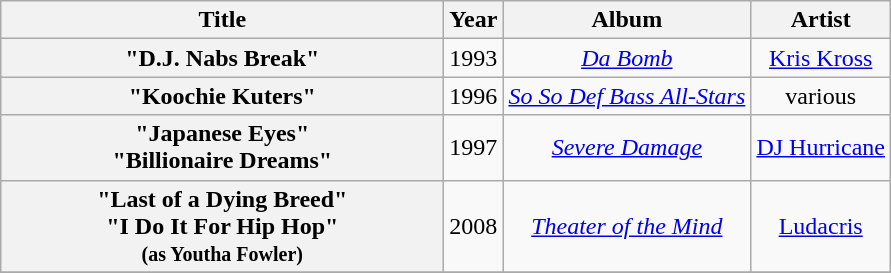<table class="wikitable plainrowheaders" style="text-align:center;">
<tr>
<th scope="col" rowspan="1" style="width:18em;">Title</th>
<th scope="col" rowspan="1" style="width:1em;">Year</th>
<th scope="col" rowspan="1">Album</th>
<th scope="col" rowspan="1">Artist</th>
</tr>
<tr>
<th scope="row">"D.J. Nabs Break"</th>
<td rowspan="1">1993</td>
<td rowspan="1"><em><a href='#'>Da Bomb</a></em></td>
<td rowspan="1"><a href='#'>Kris Kross</a></td>
</tr>
<tr>
<th scope="row">"Koochie Kuters"</th>
<td rowspan="1">1996</td>
<td rowspan="1"><em><a href='#'>So So Def Bass All-Stars</a></em></td>
<td rowspan="1">various</td>
</tr>
<tr>
<th scope="row">"Japanese Eyes"<br>"Billionaire Dreams"</th>
<td rowspan="1">1997</td>
<td rowspan="1"><em><a href='#'>Severe Damage</a></em></td>
<td rowspan="1"><a href='#'>DJ Hurricane</a></td>
</tr>
<tr>
<th scope="row">"Last of a Dying Breed"<br>"I Do It For Hip Hop"<br><small>(as Youtha Fowler)</small></th>
<td rowspan="1">2008</td>
<td rowspan="1"><em><a href='#'>Theater of the Mind</a></em></td>
<td rowspan="1"><a href='#'>Ludacris</a></td>
</tr>
<tr>
</tr>
</table>
